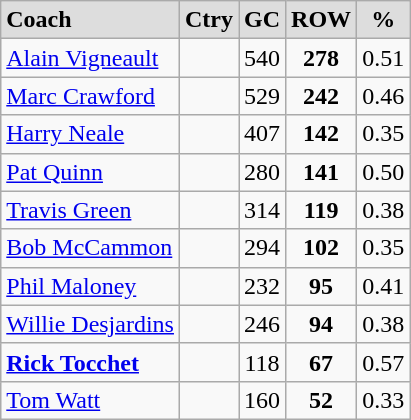<table class="wikitable">
<tr align="center" style="font-weight:bold; background-color:#dddddd;" |>
<td align="left">Coach</td>
<td>Ctry</td>
<td>GC</td>
<td>ROW</td>
<td>%</td>
</tr>
<tr align="center">
<td align="left"><a href='#'>Alain Vigneault</a></td>
<td></td>
<td>540</td>
<td><strong>278</strong></td>
<td>0.51</td>
</tr>
<tr align="center">
<td align="left"><a href='#'>Marc Crawford</a></td>
<td></td>
<td>529</td>
<td><strong>242</strong></td>
<td>0.46</td>
</tr>
<tr align="center">
<td align="left"><a href='#'>Harry Neale</a></td>
<td></td>
<td>407</td>
<td><strong>142</strong></td>
<td>0.35</td>
</tr>
<tr align="center">
<td align="left"><a href='#'>Pat Quinn</a></td>
<td></td>
<td>280</td>
<td><strong>141</strong></td>
<td>0.50</td>
</tr>
<tr align="center">
<td align="left"><a href='#'>Travis Green</a></td>
<td></td>
<td>314</td>
<td><strong>119</strong></td>
<td>0.38</td>
</tr>
<tr align="center">
<td align="left"><a href='#'>Bob McCammon</a></td>
<td></td>
<td>294</td>
<td><strong>102</strong></td>
<td>0.35</td>
</tr>
<tr align="center">
<td align="left"><a href='#'>Phil Maloney</a></td>
<td></td>
<td>232</td>
<td><strong>95</strong></td>
<td>0.41</td>
</tr>
<tr align="center">
<td align="left"><a href='#'>Willie Desjardins</a></td>
<td></td>
<td>246</td>
<td><strong>94</strong></td>
<td>0.38</td>
</tr>
<tr align="center">
<td align="left"><strong><a href='#'>Rick Tocchet</a></strong></td>
<td></td>
<td>118</td>
<td><strong>67</strong></td>
<td>0.57</td>
</tr>
<tr align="center">
<td align="left"><a href='#'>Tom Watt</a></td>
<td></td>
<td>160</td>
<td><strong>52</strong></td>
<td>0.33</td>
</tr>
</table>
